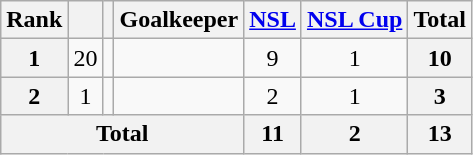<table class="wikitable sortable" style="text-align:center">
<tr>
<th>Rank</th>
<th></th>
<th></th>
<th>Goalkeeper</th>
<th><a href='#'>NSL</a></th>
<th><a href='#'>NSL Cup</a></th>
<th>Total</th>
</tr>
<tr>
<th>1</th>
<td>20</td>
<td></td>
<td align="left"></td>
<td>9</td>
<td>1</td>
<th>10</th>
</tr>
<tr>
<th>2</th>
<td>1</td>
<td></td>
<td align="left"></td>
<td>2</td>
<td>1</td>
<th>3</th>
</tr>
<tr>
<th colspan="4">Total</th>
<th>11</th>
<th>2</th>
<th>13</th>
</tr>
</table>
